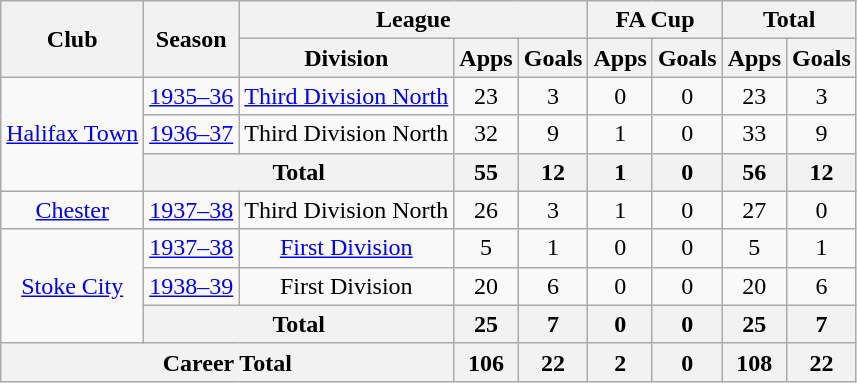<table class="wikitable" style="text-align: center;">
<tr>
<th rowspan="2">Club</th>
<th rowspan="2">Season</th>
<th colspan="3">League</th>
<th colspan="2">FA Cup</th>
<th colspan="2">Total</th>
</tr>
<tr>
<th>Division</th>
<th>Apps</th>
<th>Goals</th>
<th>Apps</th>
<th>Goals</th>
<th>Apps</th>
<th>Goals</th>
</tr>
<tr>
<td rowspan="3"><a href='#'>Halifax Town</a></td>
<td><a href='#'>1935–36</a></td>
<td><a href='#'>Third Division North</a></td>
<td>23</td>
<td>3</td>
<td>0</td>
<td>0</td>
<td>23</td>
<td>3</td>
</tr>
<tr>
<td><a href='#'>1936–37</a></td>
<td>Third Division North</td>
<td>32</td>
<td>9</td>
<td>1</td>
<td>0</td>
<td>33</td>
<td>9</td>
</tr>
<tr>
<th colspan=2>Total</th>
<th>55</th>
<th>12</th>
<th>1</th>
<th>0</th>
<th>56</th>
<th>12</th>
</tr>
<tr>
<td><a href='#'>Chester</a></td>
<td><a href='#'>1937–38</a></td>
<td>Third Division North</td>
<td>26</td>
<td>3</td>
<td>1</td>
<td>0</td>
<td>27</td>
<td>0</td>
</tr>
<tr>
<td rowspan="3"><a href='#'>Stoke City</a></td>
<td><a href='#'>1937–38</a></td>
<td><a href='#'>First Division</a></td>
<td>5</td>
<td>1</td>
<td>0</td>
<td>0</td>
<td>5</td>
<td>1</td>
</tr>
<tr>
<td><a href='#'>1938–39</a></td>
<td>First Division</td>
<td>20</td>
<td>6</td>
<td>0</td>
<td>0</td>
<td>20</td>
<td>6</td>
</tr>
<tr>
<th colspan=2>Total</th>
<th>25</th>
<th>7</th>
<th>0</th>
<th>0</th>
<th>25</th>
<th>7</th>
</tr>
<tr>
<th colspan="3">Career Total</th>
<th>106</th>
<th>22</th>
<th>2</th>
<th>0</th>
<th>108</th>
<th>22</th>
</tr>
</table>
